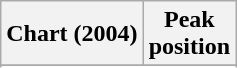<table class="wikitable sortable">
<tr>
<th>Chart (2004)</th>
<th>Peak<br>position</th>
</tr>
<tr>
</tr>
<tr>
</tr>
<tr>
</tr>
</table>
